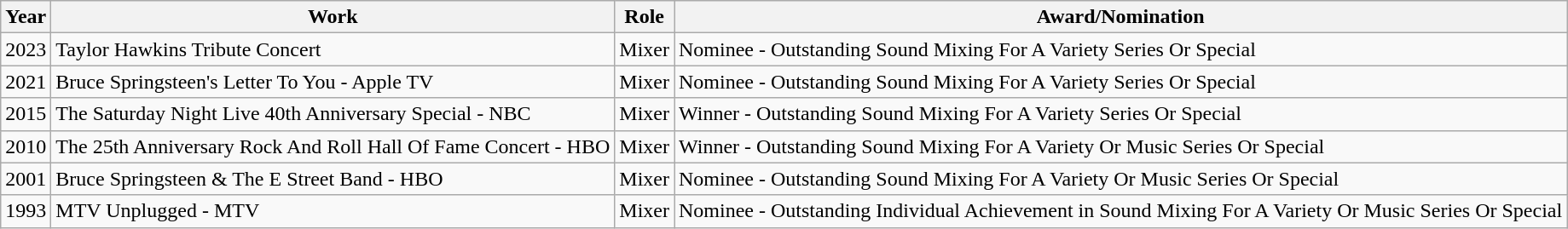<table class="wikitable">
<tr>
<th>Year</th>
<th>Work</th>
<th>Role</th>
<th>Award/Nomination</th>
</tr>
<tr>
<td>2023</td>
<td>Taylor Hawkins Tribute Concert</td>
<td>Mixer</td>
<td>Nominee - Outstanding Sound Mixing For A Variety Series Or Special</td>
</tr>
<tr>
<td>2021</td>
<td>Bruce Springsteen's Letter To You - Apple TV</td>
<td>Mixer</td>
<td>Nominee - Outstanding Sound Mixing For A Variety Series Or Special</td>
</tr>
<tr>
<td>2015</td>
<td>The Saturday Night Live 40th Anniversary Special - NBC</td>
<td>Mixer</td>
<td>Winner - Outstanding Sound Mixing For A Variety Series Or Special</td>
</tr>
<tr>
<td>2010</td>
<td>The 25th Anniversary Rock And Roll Hall Of Fame Concert - HBO</td>
<td>Mixer</td>
<td>Winner - Outstanding Sound Mixing For A Variety Or Music Series Or Special</td>
</tr>
<tr>
<td>2001</td>
<td>Bruce Springsteen & The E Street Band - HBO</td>
<td>Mixer</td>
<td>Nominee - Outstanding Sound Mixing For A Variety Or Music Series Or Special</td>
</tr>
<tr>
<td>1993</td>
<td>MTV Unplugged - MTV</td>
<td>Mixer</td>
<td>Nominee - Outstanding Individual Achievement in Sound Mixing For A Variety Or Music Series Or Special</td>
</tr>
</table>
